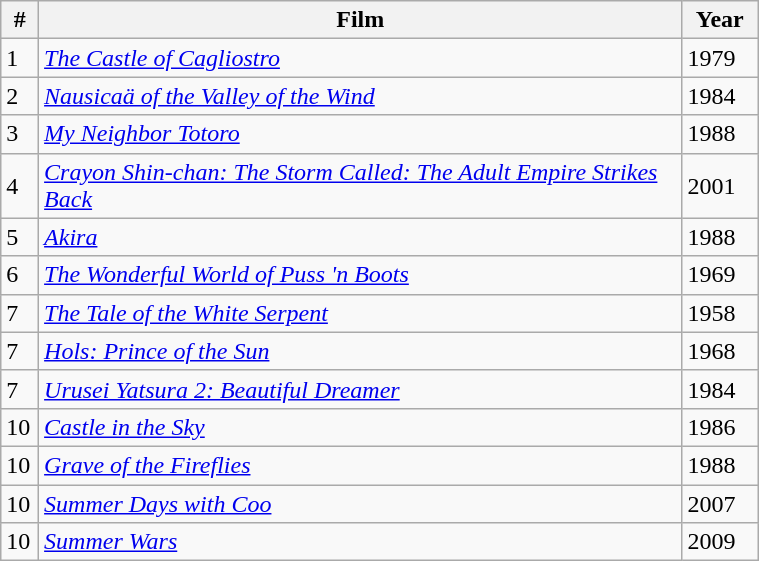<table class="sortable wikitable" style="width:40%">
<tr>
<th width=5%>#</th>
<th width=85%>Film</th>
<th width=10%>Year</th>
</tr>
<tr>
<td>1</td>
<td><em><a href='#'>The Castle of Cagliostro</a></em></td>
<td>1979</td>
</tr>
<tr>
<td>2</td>
<td><em><a href='#'>Nausicaä of the Valley of the Wind</a></em></td>
<td>1984</td>
</tr>
<tr>
<td>3</td>
<td><em><a href='#'>My Neighbor Totoro</a></em></td>
<td>1988</td>
</tr>
<tr>
<td>4</td>
<td><em><a href='#'>Crayon Shin-chan: The Storm Called: The Adult Empire Strikes Back</a></em></td>
<td>2001</td>
</tr>
<tr>
<td>5</td>
<td><em><a href='#'>Akira</a></em></td>
<td>1988</td>
</tr>
<tr>
<td>6</td>
<td><em><a href='#'>The Wonderful World of Puss 'n Boots</a></em></td>
<td>1969</td>
</tr>
<tr>
<td>7</td>
<td><em><a href='#'>The Tale of the White Serpent</a></em></td>
<td>1958</td>
</tr>
<tr>
<td>7</td>
<td><em><a href='#'>Hols: Prince of the Sun</a></em></td>
<td>1968</td>
</tr>
<tr>
<td>7</td>
<td><em><a href='#'>Urusei Yatsura 2: Beautiful Dreamer</a></em></td>
<td>1984</td>
</tr>
<tr>
<td>10</td>
<td><em><a href='#'>Castle in the Sky</a></em></td>
<td>1986</td>
</tr>
<tr>
<td>10</td>
<td><em><a href='#'>Grave of the Fireflies</a></em></td>
<td>1988</td>
</tr>
<tr>
<td>10</td>
<td><em><a href='#'>Summer Days with Coo</a></em></td>
<td>2007</td>
</tr>
<tr>
<td>10</td>
<td><em><a href='#'>Summer Wars</a></em></td>
<td>2009</td>
</tr>
</table>
